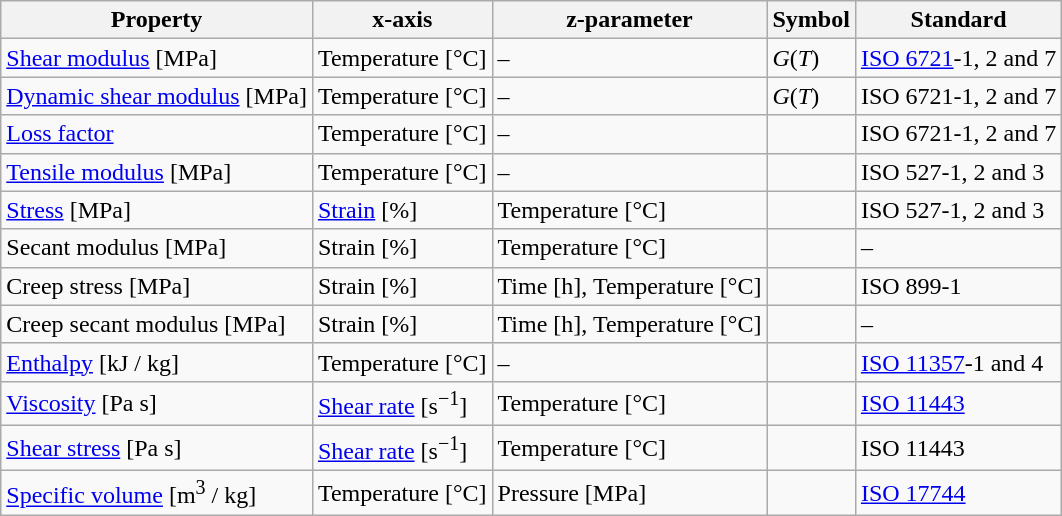<table class="wikitable">
<tr>
<th>Property</th>
<th>x-axis</th>
<th>z-parameter</th>
<th>Symbol</th>
<th>Standard</th>
</tr>
<tr>
<td><a href='#'>Shear modulus</a> [MPa]</td>
<td>Temperature [°C]</td>
<td>–</td>
<td><em>G</em>(<em>T</em>)</td>
<td><a href='#'>ISO 6721</a>-1, 2 and 7</td>
</tr>
<tr>
<td><a href='#'>Dynamic shear modulus</a> [MPa]</td>
<td>Temperature [°C]</td>
<td>–</td>
<td><em>G</em>(<em>T</em>)</td>
<td>ISO 6721-1, 2 and 7</td>
</tr>
<tr>
<td><a href='#'>Loss factor</a></td>
<td>Temperature [°C]</td>
<td>–</td>
<td></td>
<td>ISO 6721-1, 2 and 7</td>
</tr>
<tr>
<td><a href='#'>Tensile modulus</a> [MPa]</td>
<td>Temperature [°C]</td>
<td>–</td>
<td></td>
<td>ISO 527-1, 2 and 3</td>
</tr>
<tr>
<td><a href='#'>Stress</a> [MPa]</td>
<td><a href='#'>Strain</a> [%]</td>
<td>Temperature [°C]</td>
<td></td>
<td>ISO 527-1, 2 and 3</td>
</tr>
<tr>
<td>Secant modulus [MPa]</td>
<td>Strain [%]</td>
<td>Temperature [°C]</td>
<td></td>
<td>–</td>
</tr>
<tr>
<td>Creep stress [MPa]</td>
<td>Strain [%]</td>
<td>Time [h], Temperature [°C]</td>
<td></td>
<td>ISO 899-1</td>
</tr>
<tr>
<td>Creep secant modulus [MPa]</td>
<td>Strain [%]</td>
<td>Time [h], Temperature [°C]</td>
<td></td>
<td>–</td>
</tr>
<tr>
<td><a href='#'>Enthalpy</a> [kJ / kg]</td>
<td>Temperature [°C]</td>
<td>–</td>
<td></td>
<td><a href='#'>ISO 11357</a>-1 and 4</td>
</tr>
<tr>
<td><a href='#'>Viscosity</a> [Pa s]</td>
<td><a href='#'>Shear rate</a> [s<sup>−1</sup>]</td>
<td>Temperature [°C]</td>
<td></td>
<td><a href='#'>ISO 11443</a></td>
</tr>
<tr>
<td><a href='#'>Shear stress</a> [Pa s]</td>
<td><a href='#'>Shear rate</a> [s<sup>−1</sup>]</td>
<td>Temperature [°C]</td>
<td></td>
<td>ISO 11443</td>
</tr>
<tr>
<td><a href='#'>Specific volume</a> [m<sup>3</sup> / kg]</td>
<td>Temperature [°C]</td>
<td>Pressure [MPa]</td>
<td></td>
<td><a href='#'>ISO 17744</a></td>
</tr>
</table>
